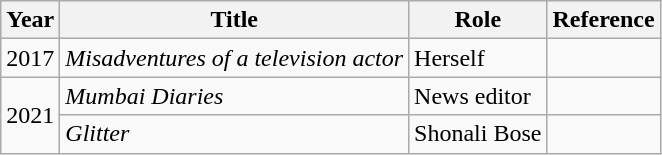<table class="wikitable">
<tr>
<th>Year</th>
<th>Title</th>
<th>Role</th>
<th>Reference</th>
</tr>
<tr>
<td>2017</td>
<td><em>Misadventures of a television actor</em></td>
<td>Herself</td>
<td></td>
</tr>
<tr>
<td rowspan=2>2021</td>
<td><em>Mumbai Diaries</em></td>
<td>News editor</td>
<td></td>
</tr>
<tr>
<td><em>Glitter</em></td>
<td>Shonali Bose</td>
<td></td>
</tr>
</table>
